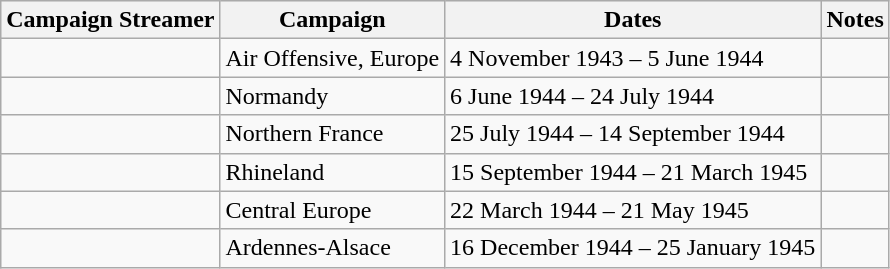<table class="wikitable">
<tr style="background:#efefef;">
<th>Campaign Streamer</th>
<th>Campaign</th>
<th>Dates</th>
<th>Notes</th>
</tr>
<tr>
<td></td>
<td>Air Offensive, Europe</td>
<td>4 November 1943 – 5 June 1944</td>
<td></td>
</tr>
<tr>
<td></td>
<td>Normandy</td>
<td>6 June 1944 – 24 July 1944</td>
<td></td>
</tr>
<tr>
<td></td>
<td>Northern France</td>
<td>25 July 1944 – 14 September 1944</td>
<td></td>
</tr>
<tr>
<td></td>
<td>Rhineland</td>
<td>15 September 1944 – 21 March 1945</td>
<td></td>
</tr>
<tr>
<td></td>
<td>Central Europe</td>
<td>22 March 1944 – 21 May 1945</td>
<td></td>
</tr>
<tr>
<td></td>
<td>Ardennes-Alsace</td>
<td>16 December 1944 – 25 January 1945</td>
<td></td>
</tr>
</table>
